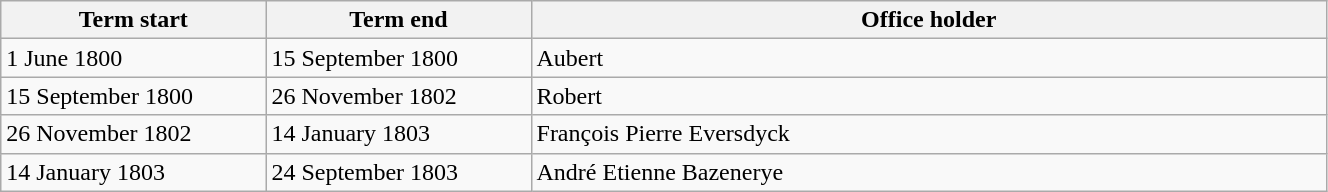<table class="wikitable" style="width: 70%;">
<tr>
<th align="left" style="width: 20%;">Term start</th>
<th align="left" style="width: 20%;">Term end</th>
<th align="left">Office holder</th>
</tr>
<tr valign="top">
<td>1 June 1800</td>
<td>15 September 1800</td>
<td>Aubert</td>
</tr>
<tr valign="top">
<td>15 September 1800</td>
<td>26 November 1802</td>
<td>Robert</td>
</tr>
<tr valign="top">
<td>26 November 1802</td>
<td>14 January 1803</td>
<td>François Pierre Eversdyck</td>
</tr>
<tr valign="top">
<td>14 January 1803</td>
<td>24 September 1803</td>
<td>André Etienne Bazenerye</td>
</tr>
</table>
